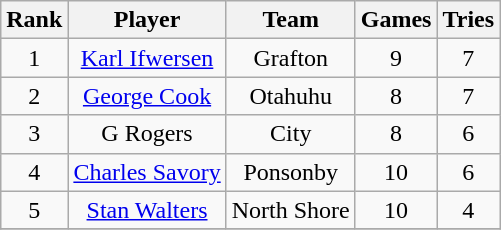<table class="wikitable sortable" style="text-align: center;">
<tr>
<th>Rank</th>
<th>Player</th>
<th>Team</th>
<th>Games</th>
<th>Tries</th>
</tr>
<tr>
<td>1</td>
<td><a href='#'>Karl Ifwersen</a></td>
<td>Grafton</td>
<td>9</td>
<td>7</td>
</tr>
<tr>
<td>2</td>
<td><a href='#'>George Cook</a></td>
<td>Otahuhu</td>
<td>8</td>
<td>7</td>
</tr>
<tr>
<td>3</td>
<td>G Rogers</td>
<td>City</td>
<td>8</td>
<td>6</td>
</tr>
<tr>
<td>4</td>
<td><a href='#'>Charles Savory</a></td>
<td>Ponsonby</td>
<td>10</td>
<td>6</td>
</tr>
<tr>
<td>5</td>
<td><a href='#'>Stan Walters</a></td>
<td>North Shore</td>
<td>10</td>
<td>4</td>
</tr>
<tr>
</tr>
</table>
